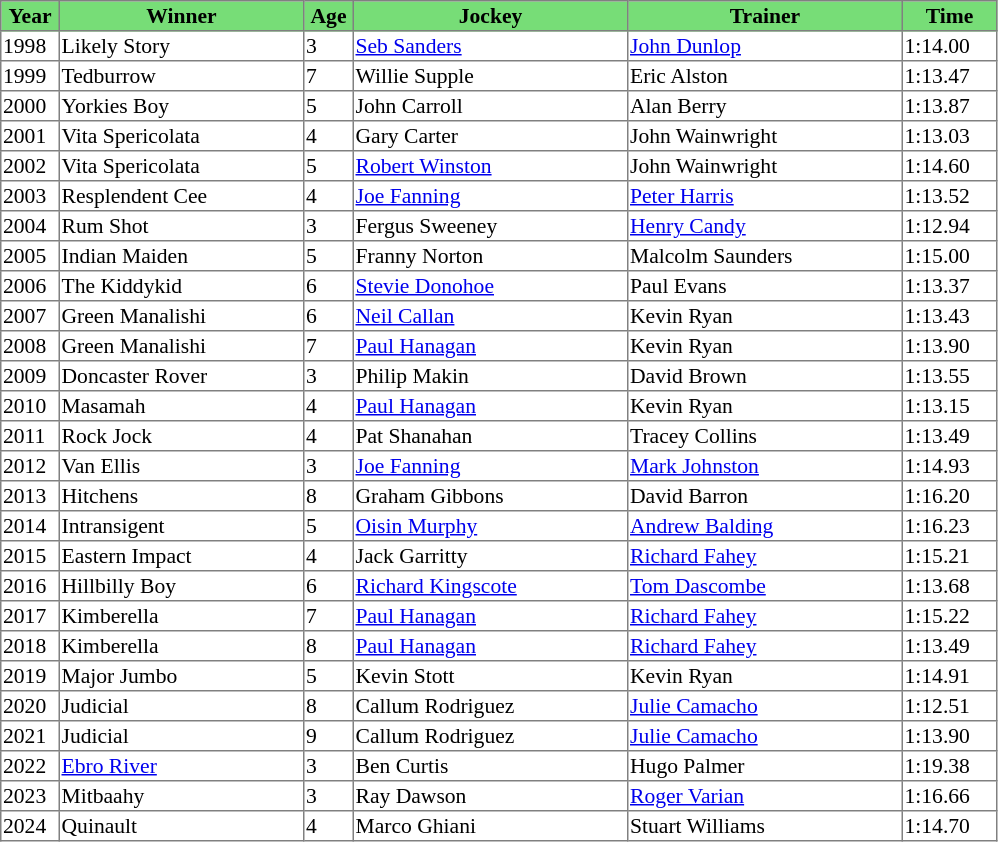<table class = "sortable" | border="1" style="border-collapse: collapse; font-size:90%">
<tr bgcolor="#77dd77" align="center">
<th style="width:36px"><strong>Year</strong></th>
<th style="width:160px"><strong>Winner</strong></th>
<th style="width:30px"><strong>Age</strong></th>
<th style="width:180px"><strong>Jockey</strong></th>
<th style="width:180px"><strong>Trainer</strong></th>
<th style="width:60px"><strong>Time</strong></th>
</tr>
<tr>
<td>1998</td>
<td>Likely Story</td>
<td>3</td>
<td><a href='#'>Seb Sanders</a></td>
<td><a href='#'>John Dunlop</a></td>
<td>1:14.00</td>
</tr>
<tr>
<td>1999</td>
<td>Tedburrow</td>
<td>7</td>
<td>Willie Supple</td>
<td>Eric Alston</td>
<td>1:13.47</td>
</tr>
<tr>
<td>2000</td>
<td>Yorkies Boy</td>
<td>5</td>
<td>John Carroll</td>
<td>Alan Berry</td>
<td>1:13.87</td>
</tr>
<tr>
<td>2001</td>
<td>Vita Spericolata</td>
<td>4</td>
<td>Gary Carter</td>
<td>John Wainwright</td>
<td>1:13.03</td>
</tr>
<tr>
<td>2002</td>
<td>Vita Spericolata</td>
<td>5</td>
<td><a href='#'>Robert Winston</a></td>
<td>John Wainwright</td>
<td>1:14.60</td>
</tr>
<tr>
<td>2003</td>
<td>Resplendent Cee</td>
<td>4</td>
<td><a href='#'>Joe Fanning</a></td>
<td><a href='#'>Peter Harris</a></td>
<td>1:13.52</td>
</tr>
<tr>
<td>2004</td>
<td>Rum Shot</td>
<td>3</td>
<td>Fergus Sweeney</td>
<td><a href='#'>Henry Candy</a></td>
<td>1:12.94</td>
</tr>
<tr>
<td>2005</td>
<td>Indian Maiden</td>
<td>5</td>
<td>Franny Norton</td>
<td>Malcolm Saunders</td>
<td>1:15.00</td>
</tr>
<tr>
<td>2006</td>
<td>The Kiddykid</td>
<td>6</td>
<td><a href='#'>Stevie Donohoe</a></td>
<td>Paul Evans</td>
<td>1:13.37</td>
</tr>
<tr>
<td>2007</td>
<td>Green Manalishi</td>
<td>6</td>
<td><a href='#'>Neil Callan</a></td>
<td>Kevin Ryan</td>
<td>1:13.43</td>
</tr>
<tr>
<td>2008</td>
<td>Green Manalishi</td>
<td>7</td>
<td><a href='#'>Paul Hanagan</a></td>
<td>Kevin Ryan</td>
<td>1:13.90</td>
</tr>
<tr>
<td>2009</td>
<td>Doncaster Rover</td>
<td>3</td>
<td>Philip Makin</td>
<td>David Brown</td>
<td>1:13.55</td>
</tr>
<tr>
<td>2010</td>
<td>Masamah</td>
<td>4</td>
<td><a href='#'>Paul Hanagan</a></td>
<td>Kevin Ryan</td>
<td>1:13.15</td>
</tr>
<tr>
<td>2011</td>
<td>Rock Jock</td>
<td>4</td>
<td>Pat Shanahan</td>
<td>Tracey Collins</td>
<td>1:13.49</td>
</tr>
<tr>
<td>2012</td>
<td>Van Ellis</td>
<td>3</td>
<td><a href='#'>Joe Fanning</a></td>
<td><a href='#'>Mark Johnston</a></td>
<td>1:14.93</td>
</tr>
<tr>
<td>2013</td>
<td>Hitchens</td>
<td>8</td>
<td>Graham Gibbons</td>
<td>David Barron</td>
<td>1:16.20</td>
</tr>
<tr>
<td>2014</td>
<td>Intransigent</td>
<td>5</td>
<td><a href='#'>Oisin Murphy</a></td>
<td><a href='#'>Andrew Balding</a></td>
<td>1:16.23</td>
</tr>
<tr>
<td>2015</td>
<td>Eastern Impact</td>
<td>4</td>
<td>Jack Garritty</td>
<td><a href='#'>Richard Fahey</a></td>
<td>1:15.21</td>
</tr>
<tr>
<td>2016</td>
<td>Hillbilly Boy</td>
<td>6</td>
<td><a href='#'>Richard Kingscote</a></td>
<td><a href='#'>Tom Dascombe</a></td>
<td>1:13.68</td>
</tr>
<tr>
<td>2017</td>
<td>Kimberella</td>
<td>7</td>
<td><a href='#'>Paul Hanagan</a></td>
<td><a href='#'>Richard Fahey</a></td>
<td>1:15.22</td>
</tr>
<tr>
<td>2018</td>
<td>Kimberella</td>
<td>8</td>
<td><a href='#'>Paul Hanagan</a></td>
<td><a href='#'>Richard Fahey</a></td>
<td>1:13.49</td>
</tr>
<tr>
<td>2019</td>
<td>Major Jumbo</td>
<td>5</td>
<td>Kevin Stott</td>
<td>Kevin Ryan</td>
<td>1:14.91</td>
</tr>
<tr>
<td>2020</td>
<td>Judicial</td>
<td>8</td>
<td>Callum Rodriguez</td>
<td><a href='#'>Julie Camacho</a></td>
<td>1:12.51</td>
</tr>
<tr>
<td>2021</td>
<td>Judicial</td>
<td>9</td>
<td>Callum Rodriguez</td>
<td><a href='#'>Julie Camacho</a></td>
<td>1:13.90</td>
</tr>
<tr>
<td>2022</td>
<td><a href='#'>Ebro River</a></td>
<td>3</td>
<td>Ben Curtis</td>
<td>Hugo Palmer</td>
<td>1:19.38</td>
</tr>
<tr>
<td>2023</td>
<td>Mitbaahy</td>
<td>3</td>
<td>Ray Dawson</td>
<td><a href='#'>Roger Varian</a></td>
<td>1:16.66</td>
</tr>
<tr>
<td>2024</td>
<td>Quinault</td>
<td>4</td>
<td>Marco Ghiani</td>
<td>Stuart Williams</td>
<td>1:14.70</td>
</tr>
</table>
